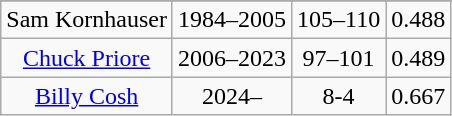<table class="wikitable" style="text-align:center">
<tr>
</tr>
<tr>
<td>Sam Kornhauser</td>
<td>1984–2005</td>
<td>105–110</td>
<td>0.488</td>
</tr>
<tr>
<td><a href='#'>Chuck Priore</a></td>
<td>2006–2023</td>
<td>97–101</td>
<td>0.489</td>
</tr>
<tr>
<td><a href='#'>Billy Cosh</a></td>
<td>2024–</td>
<td>8-4</td>
<td>0.667</td>
</tr>
</table>
